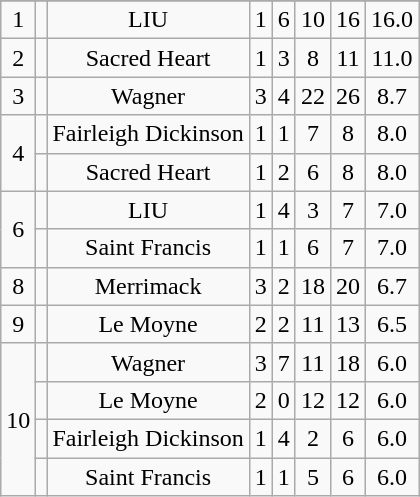<table class="wikitable sortable" style="text-align:center">
<tr>
</tr>
<tr>
<td>1</td>
<td></td>
<td>LIU</td>
<td>1</td>
<td>6</td>
<td>10</td>
<td>16</td>
<td>16.0</td>
</tr>
<tr>
<td>2</td>
<td></td>
<td>Sacred Heart</td>
<td>1</td>
<td>3</td>
<td>8</td>
<td>11</td>
<td>11.0</td>
</tr>
<tr>
<td>3</td>
<td></td>
<td>Wagner</td>
<td>3</td>
<td>4</td>
<td>22</td>
<td>26</td>
<td>8.7</td>
</tr>
<tr>
<td rowspan="2">4</td>
<td></td>
<td>Fairleigh Dickinson</td>
<td>1</td>
<td>1</td>
<td>7</td>
<td>8</td>
<td>8.0</td>
</tr>
<tr>
<td></td>
<td>Sacred Heart</td>
<td>1</td>
<td>2</td>
<td>6</td>
<td>8</td>
<td>8.0</td>
</tr>
<tr>
<td rowspan="2">6</td>
<td></td>
<td>LIU</td>
<td>1</td>
<td>4</td>
<td>3</td>
<td>7</td>
<td>7.0</td>
</tr>
<tr>
<td></td>
<td>Saint Francis</td>
<td>1</td>
<td>1</td>
<td>6</td>
<td>7</td>
<td>7.0</td>
</tr>
<tr>
<td>8</td>
<td></td>
<td>Merrimack</td>
<td>3</td>
<td>2</td>
<td>18</td>
<td>20</td>
<td>6.7</td>
</tr>
<tr>
<td>9</td>
<td></td>
<td>Le Moyne</td>
<td>2</td>
<td>2</td>
<td>11</td>
<td>13</td>
<td>6.5</td>
</tr>
<tr>
<td rowspan="4">10</td>
<td></td>
<td>Wagner</td>
<td>3</td>
<td>7</td>
<td>11</td>
<td>18</td>
<td>6.0</td>
</tr>
<tr>
<td></td>
<td>Le Moyne</td>
<td>2</td>
<td>0</td>
<td>12</td>
<td>12</td>
<td>6.0</td>
</tr>
<tr>
<td></td>
<td>Fairleigh Dickinson</td>
<td>1</td>
<td>4</td>
<td>2</td>
<td>6</td>
<td>6.0</td>
</tr>
<tr>
<td></td>
<td>Saint Francis</td>
<td>1</td>
<td>1</td>
<td>5</td>
<td>6</td>
<td>6.0</td>
</tr>
</table>
